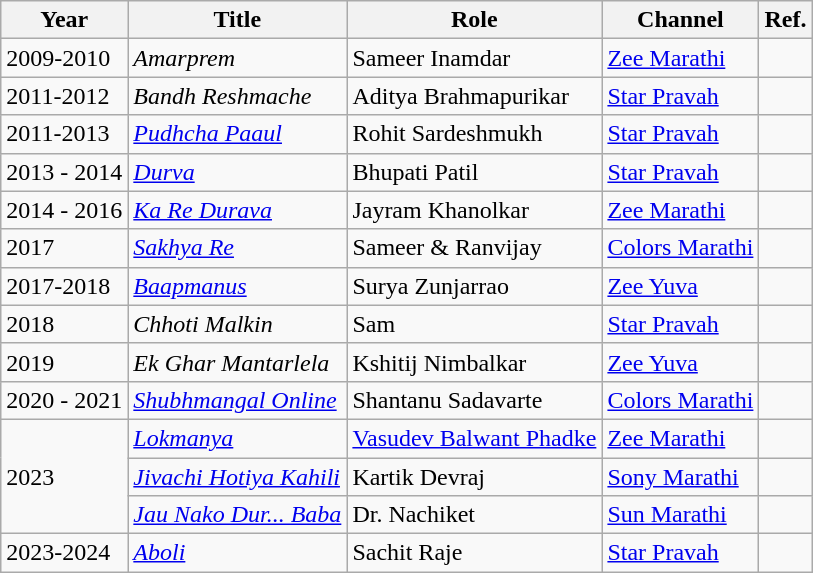<table class="wikitable sortable">
<tr>
<th>Year</th>
<th>Title</th>
<th>Role</th>
<th>Channel</th>
<th>Ref.</th>
</tr>
<tr>
<td>2009-2010</td>
<td><em>Amarprem</em></td>
<td>Sameer Inamdar</td>
<td><a href='#'>Zee Marathi</a></td>
<td></td>
</tr>
<tr>
<td>2011-2012</td>
<td><em>Bandh Reshmache</em></td>
<td>Aditya Brahmapurikar</td>
<td><a href='#'>Star Pravah</a></td>
<td></td>
</tr>
<tr>
<td>2011-2013</td>
<td><em><a href='#'>Pudhcha Paaul</a></em></td>
<td>Rohit Sardeshmukh</td>
<td><a href='#'>Star Pravah</a></td>
<td></td>
</tr>
<tr>
<td>2013 - 2014</td>
<td><em><a href='#'>Durva</a></em></td>
<td>Bhupati Patil</td>
<td><a href='#'>Star Pravah</a></td>
<td></td>
</tr>
<tr>
<td>2014 - 2016</td>
<td><em><a href='#'>Ka Re Durava</a></em></td>
<td>Jayram Khanolkar</td>
<td><a href='#'>Zee Marathi</a></td>
<td></td>
</tr>
<tr>
<td>2017</td>
<td><em><a href='#'>Sakhya Re</a></em></td>
<td>Sameer & Ranvijay</td>
<td><a href='#'>Colors Marathi</a></td>
<td></td>
</tr>
<tr>
<td>2017-2018</td>
<td><em><a href='#'>Baapmanus</a></em></td>
<td>Surya Zunjarrao</td>
<td><a href='#'>Zee Yuva</a></td>
<td></td>
</tr>
<tr>
<td>2018</td>
<td><em>Chhoti Malkin</em></td>
<td>Sam</td>
<td><a href='#'>Star Pravah</a></td>
<td></td>
</tr>
<tr>
<td>2019</td>
<td><em>Ek Ghar Mantarlela</em></td>
<td>Kshitij Nimbalkar</td>
<td><a href='#'>Zee Yuva</a></td>
<td></td>
</tr>
<tr>
<td>2020 - 2021</td>
<td><em><a href='#'>Shubhmangal Online</a></em></td>
<td>Shantanu Sadavarte</td>
<td><a href='#'>Colors Marathi</a></td>
<td></td>
</tr>
<tr>
<td rowspan="3">2023</td>
<td><em><a href='#'>Lokmanya</a></em></td>
<td><a href='#'>Vasudev Balwant Phadke</a></td>
<td><a href='#'>Zee Marathi</a></td>
<td></td>
</tr>
<tr>
<td><em><a href='#'>Jivachi Hotiya Kahili</a></em></td>
<td>Kartik Devraj</td>
<td><a href='#'>Sony Marathi</a></td>
<td></td>
</tr>
<tr>
<td><em><a href='#'>Jau Nako Dur... Baba</a></em></td>
<td>Dr. Nachiket</td>
<td><a href='#'>Sun Marathi</a></td>
<td></td>
</tr>
<tr>
<td>2023-2024</td>
<td><em><a href='#'>Aboli</a></em></td>
<td>Sachit Raje</td>
<td><a href='#'>Star Pravah</a></td>
<td></td>
</tr>
</table>
